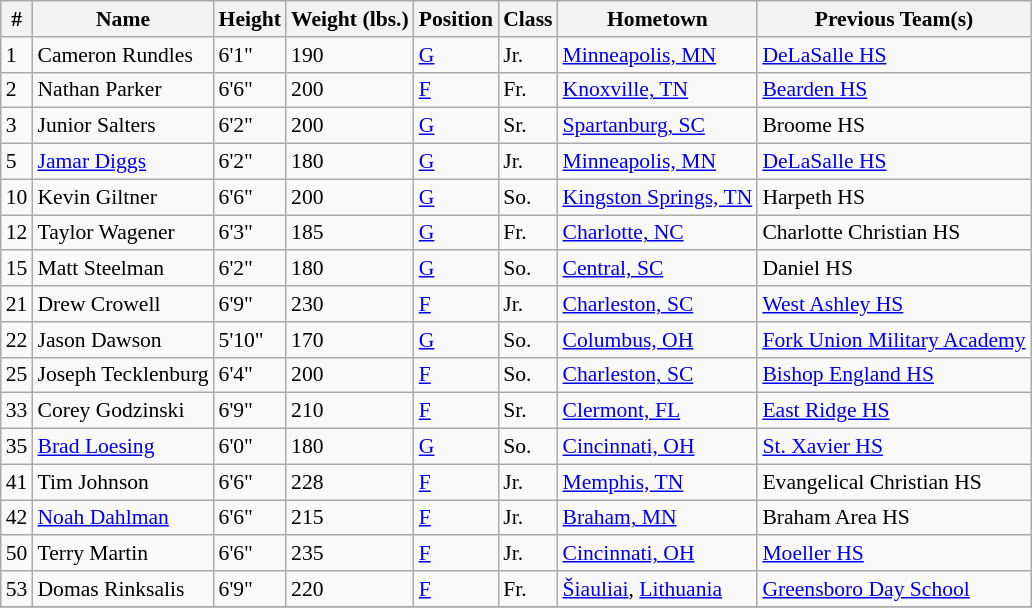<table class="wikitable" style="font-size: 90%">
<tr>
<th>#</th>
<th>Name</th>
<th>Height</th>
<th>Weight (lbs.)</th>
<th>Position</th>
<th>Class</th>
<th>Hometown</th>
<th>Previous Team(s)</th>
</tr>
<tr>
<td>1</td>
<td>Cameron Rundles</td>
<td>6'1"</td>
<td>190</td>
<td><a href='#'>G</a></td>
<td>Jr.</td>
<td><a href='#'>Minneapolis, MN</a></td>
<td><a href='#'>DeLaSalle HS</a></td>
</tr>
<tr>
<td>2</td>
<td>Nathan Parker</td>
<td>6'6"</td>
<td>200</td>
<td><a href='#'>F</a></td>
<td>Fr.</td>
<td><a href='#'>Knoxville, TN</a></td>
<td><a href='#'>Bearden HS</a></td>
</tr>
<tr>
<td>3</td>
<td>Junior Salters</td>
<td>6'2"</td>
<td>200</td>
<td><a href='#'>G</a></td>
<td>Sr.</td>
<td><a href='#'>Spartanburg, SC</a></td>
<td>Broome HS</td>
</tr>
<tr>
<td>5</td>
<td><a href='#'>Jamar Diggs</a></td>
<td>6'2"</td>
<td>180</td>
<td><a href='#'>G</a></td>
<td>Jr.</td>
<td><a href='#'>Minneapolis, MN</a></td>
<td><a href='#'>DeLaSalle HS</a></td>
</tr>
<tr>
<td>10</td>
<td>Kevin Giltner</td>
<td>6'6"</td>
<td>200</td>
<td><a href='#'>G</a></td>
<td>So.</td>
<td><a href='#'>Kingston Springs, TN</a></td>
<td>Harpeth HS</td>
</tr>
<tr>
<td>12</td>
<td>Taylor Wagener</td>
<td>6'3"</td>
<td>185</td>
<td><a href='#'>G</a></td>
<td>Fr.</td>
<td><a href='#'>Charlotte, NC</a></td>
<td>Charlotte Christian HS</td>
</tr>
<tr>
<td>15</td>
<td>Matt Steelman</td>
<td>6'2"</td>
<td>180</td>
<td><a href='#'>G</a></td>
<td>So.</td>
<td><a href='#'>Central, SC</a></td>
<td>Daniel HS</td>
</tr>
<tr>
<td>21</td>
<td>Drew Crowell</td>
<td>6'9"</td>
<td>230</td>
<td><a href='#'>F</a></td>
<td>Jr.</td>
<td><a href='#'>Charleston, SC</a></td>
<td><a href='#'>West Ashley HS</a></td>
</tr>
<tr>
<td>22</td>
<td>Jason Dawson</td>
<td>5'10"</td>
<td>170</td>
<td><a href='#'>G</a></td>
<td>So.</td>
<td><a href='#'>Columbus, OH</a></td>
<td><a href='#'>Fork Union Military Academy</a></td>
</tr>
<tr>
<td>25</td>
<td>Joseph Tecklenburg</td>
<td>6'4"</td>
<td>200</td>
<td><a href='#'>F</a></td>
<td>So.</td>
<td><a href='#'>Charleston, SC</a></td>
<td><a href='#'>Bishop England HS</a></td>
</tr>
<tr>
<td>33</td>
<td>Corey Godzinski</td>
<td>6'9"</td>
<td>210</td>
<td><a href='#'>F</a></td>
<td>Sr.</td>
<td><a href='#'>Clermont, FL</a></td>
<td><a href='#'>East Ridge HS</a></td>
</tr>
<tr>
<td>35</td>
<td><a href='#'>Brad Loesing</a></td>
<td>6'0"</td>
<td>180</td>
<td><a href='#'>G</a></td>
<td>So.</td>
<td><a href='#'>Cincinnati, OH</a></td>
<td><a href='#'>St. Xavier HS</a></td>
</tr>
<tr>
<td>41</td>
<td>Tim Johnson</td>
<td>6'6"</td>
<td>228</td>
<td><a href='#'>F</a></td>
<td>Jr.</td>
<td><a href='#'>Memphis, TN</a></td>
<td>Evangelical Christian HS</td>
</tr>
<tr>
<td>42</td>
<td><a href='#'>Noah Dahlman</a></td>
<td>6'6"</td>
<td>215</td>
<td><a href='#'>F</a></td>
<td>Jr.</td>
<td><a href='#'>Braham, MN</a></td>
<td>Braham Area HS</td>
</tr>
<tr>
<td>50</td>
<td>Terry Martin</td>
<td>6'6"</td>
<td>235</td>
<td><a href='#'>F</a></td>
<td>Jr.</td>
<td><a href='#'>Cincinnati, OH</a></td>
<td><a href='#'>Moeller HS</a></td>
</tr>
<tr>
<td>53</td>
<td>Domas Rinksalis</td>
<td>6'9"</td>
<td>220</td>
<td><a href='#'>F</a></td>
<td>Fr.</td>
<td><a href='#'>Šiauliai</a>, <a href='#'>Lithuania</a></td>
<td><a href='#'>Greensboro Day School</a></td>
</tr>
<tr>
</tr>
</table>
